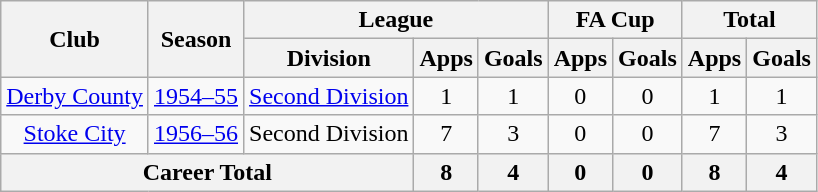<table class="wikitable" style="text-align: center;">
<tr>
<th rowspan="2">Club</th>
<th rowspan="2">Season</th>
<th colspan="3">League</th>
<th colspan="2">FA Cup</th>
<th colspan="2">Total</th>
</tr>
<tr>
<th>Division</th>
<th>Apps</th>
<th>Goals</th>
<th>Apps</th>
<th>Goals</th>
<th>Apps</th>
<th>Goals</th>
</tr>
<tr>
<td><a href='#'>Derby County</a></td>
<td><a href='#'>1954–55</a></td>
<td><a href='#'>Second Division</a></td>
<td>1</td>
<td>1</td>
<td>0</td>
<td>0</td>
<td>1</td>
<td>1</td>
</tr>
<tr>
<td><a href='#'>Stoke City</a></td>
<td><a href='#'>1956–56</a></td>
<td>Second Division</td>
<td>7</td>
<td>3</td>
<td>0</td>
<td>0</td>
<td>7</td>
<td>3</td>
</tr>
<tr>
<th colspan="3">Career Total</th>
<th>8</th>
<th>4</th>
<th>0</th>
<th>0</th>
<th>8</th>
<th>4</th>
</tr>
</table>
